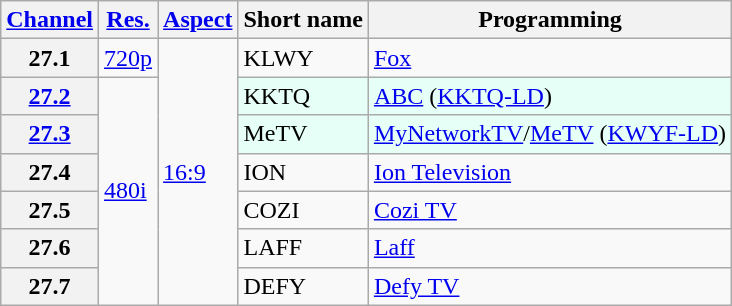<table class="wikitable">
<tr>
<th scope = "col"><a href='#'>Channel</a></th>
<th scope = "col"><a href='#'>Res.</a></th>
<th scope = "col"><a href='#'>Aspect</a></th>
<th scope = "col">Short name</th>
<th scope = "col">Programming</th>
</tr>
<tr>
<th scope = "row">27.1</th>
<td><a href='#'>720p</a></td>
<td rowspan=7><a href='#'>16:9</a></td>
<td>KLWY</td>
<td><a href='#'>Fox</a></td>
</tr>
<tr>
<th scope = "row"><a href='#'>27.2</a></th>
<td rowspan=6><a href='#'>480i</a></td>
<td style="background-color: #E6FFF7;">KKTQ</td>
<td style="background-color: #E6FFF7;"><a href='#'>ABC</a> (<a href='#'>KKTQ-LD</a>)</td>
</tr>
<tr>
<th scope = "row"><a href='#'>27.3</a></th>
<td style="background-color: #E6FFF7;">MeTV</td>
<td style="background-color: #E6FFF7;"><a href='#'>MyNetworkTV</a>/<a href='#'>MeTV</a> (<a href='#'>KWYF-LD</a>)</td>
</tr>
<tr>
<th scope = "row">27.4</th>
<td>ION</td>
<td><a href='#'>Ion Television</a></td>
</tr>
<tr>
<th scope = "row">27.5</th>
<td>COZI</td>
<td><a href='#'>Cozi TV</a></td>
</tr>
<tr>
<th scope = "row">27.6</th>
<td>LAFF</td>
<td><a href='#'>Laff</a></td>
</tr>
<tr>
<th scope = "row">27.7</th>
<td>DEFY</td>
<td><a href='#'>Defy TV</a></td>
</tr>
</table>
